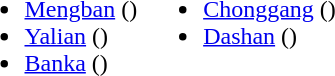<table>
<tr>
<td valign="top"><br><ul><li><a href='#'>Mengban</a> ()</li><li><a href='#'>Yalian</a> ()</li><li><a href='#'>Banka</a> ()</li></ul></td>
<td valign="top"><br><ul><li><a href='#'>Chonggang</a> ()</li><li><a href='#'>Dashan</a> ()</li></ul></td>
</tr>
</table>
